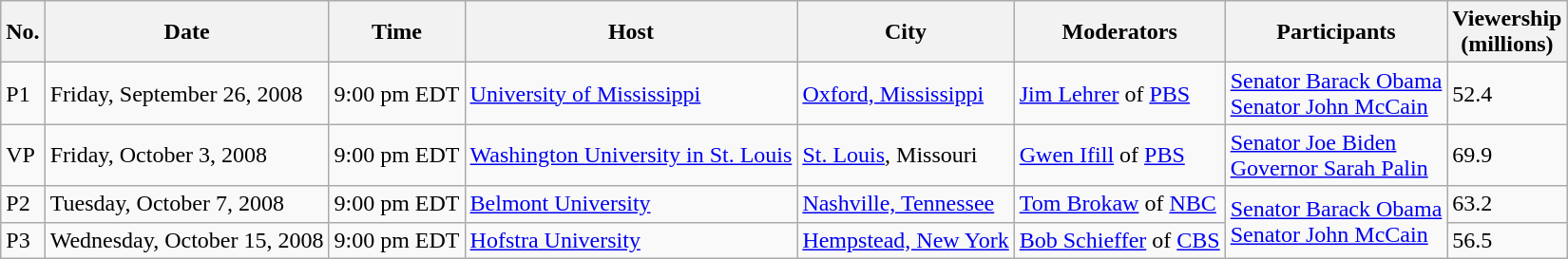<table class="wikitable">
<tr>
<th>No.</th>
<th>Date</th>
<th>Time</th>
<th>Host</th>
<th>City</th>
<th>Moderators</th>
<th>Participants</th>
<th>Viewership<br>(millions)</th>
</tr>
<tr>
<td>P1</td>
<td>Friday, September 26, 2008</td>
<td>9:00 pm EDT</td>
<td><a href='#'>University of Mississippi</a></td>
<td><a href='#'>Oxford, Mississippi</a></td>
<td><a href='#'>Jim Lehrer</a> of <a href='#'>PBS</a></td>
<td><a href='#'>Senator Barack Obama</a><br><a href='#'>Senator John McCain</a></td>
<td>52.4</td>
</tr>
<tr>
<td>VP</td>
<td>Friday, October 3, 2008</td>
<td>9:00 pm EDT</td>
<td><a href='#'>Washington University in St. Louis</a></td>
<td><a href='#'>St. Louis</a>, Missouri</td>
<td><a href='#'>Gwen Ifill</a> of <a href='#'>PBS</a></td>
<td><a href='#'>Senator Joe Biden</a><br><a href='#'>Governor Sarah Palin</a></td>
<td>69.9</td>
</tr>
<tr>
<td>P2</td>
<td>Tuesday, October 7, 2008</td>
<td>9:00 pm EDT</td>
<td><a href='#'>Belmont University</a></td>
<td><a href='#'>Nashville, Tennessee</a></td>
<td><a href='#'>Tom Brokaw</a> of <a href='#'>NBC</a></td>
<td rowspan="2"><a href='#'>Senator Barack Obama</a><br><a href='#'>Senator John McCain</a></td>
<td>63.2</td>
</tr>
<tr>
<td>P3</td>
<td>Wednesday, October 15, 2008</td>
<td>9:00 pm EDT</td>
<td><a href='#'>Hofstra University</a></td>
<td><a href='#'>Hempstead, New York</a></td>
<td><a href='#'>Bob Schieffer</a> of <a href='#'>CBS</a></td>
<td>56.5</td>
</tr>
</table>
